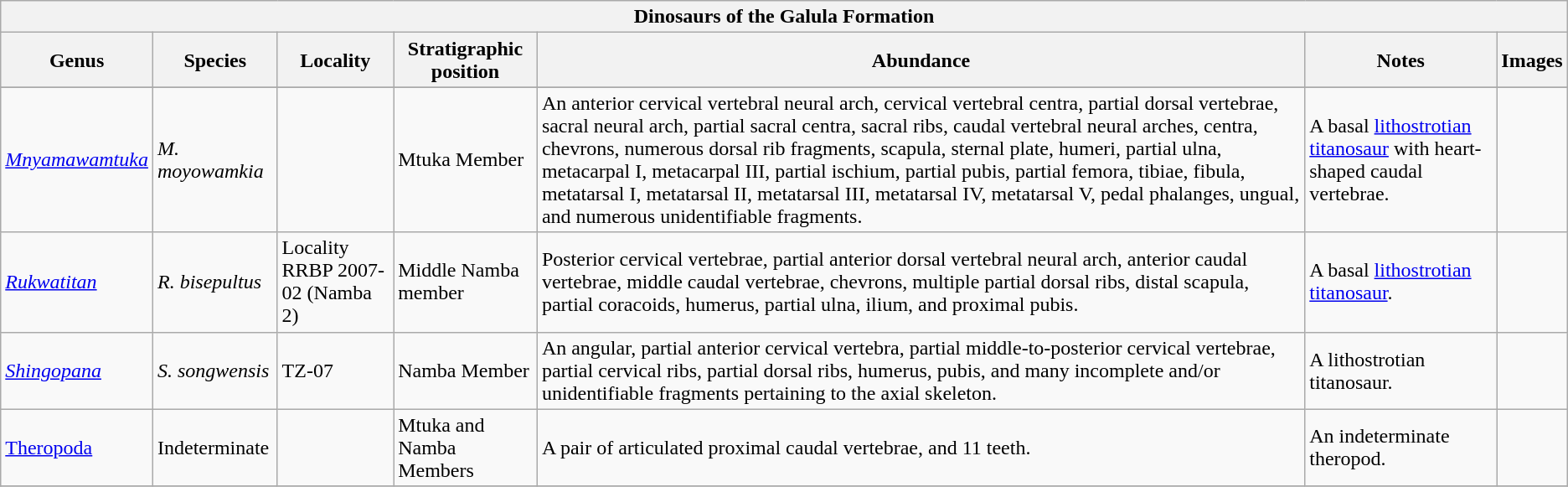<table class="wikitable" align="center">
<tr>
<th colspan="7" align="center">Dinosaurs of the <strong>Galula Formation</strong></th>
</tr>
<tr>
<th>Genus</th>
<th>Species<th>Locality</th></th>
<th>Stratigraphic position</th>
<th>Abundance</th>
<th>Notes</th>
<th>Images</th>
</tr>
<tr>
</tr>
<tr>
<td><em><a href='#'>Mnyamawamtuka</a></em></td>
<td><em>M. moyowamkia</em></td>
<td></td>
<td>Mtuka Member</td>
<td>An anterior cervical vertebral neural arch, cervical vertebral centra, partial dorsal vertebrae, sacral neural arch, partial sacral centra, sacral ribs, caudal vertebral neural arches, centra, chevrons, numerous dorsal rib fragments, scapula, sternal plate, humeri, partial ulna, metacarpal I, metacarpal III, partial ischium, partial pubis, partial  femora, tibiae, fibula, metatarsal I, metatarsal II, metatarsal III, metatarsal IV, metatarsal V, pedal phalanges, ungual, and numerous unidentifiable fragments.</td>
<td>A basal <a href='#'>lithostrotian</a> <a href='#'>titanosaur</a> with heart-shaped caudal vertebrae.</td>
<td></td>
</tr>
<tr>
<td><em><a href='#'>Rukwatitan</a></em></td>
<td><em>R. bisepultus</em></td>
<td>Locality RRBP 2007-02 (Namba 2)</td>
<td>Middle Namba member</td>
<td>Posterior cervical vertebrae, partial anterior dorsal vertebral neural arch, anterior caudal vertebrae, middle caudal vertebrae, chevrons, multiple partial dorsal ribs, distal scapula, partial coracoids, humerus, partial ulna, ilium, and proximal pubis.</td>
<td>A basal <a href='#'>lithostrotian</a> <a href='#'>titanosaur</a>.</td>
<td></td>
</tr>
<tr>
<td><em><a href='#'>Shingopana</a></em></td>
<td><em>S. songwensis</em></td>
<td>TZ-07</td>
<td>Namba Member</td>
<td>An angular, partial anterior cervical vertebra, partial middle-to-posterior cervical vertebrae, partial cervical ribs, partial dorsal ribs, humerus, pubis, and many incomplete and/or unidentifiable fragments pertaining to the axial skeleton.</td>
<td>A lithostrotian titanosaur.</td>
<td></td>
</tr>
<tr>
<td><a href='#'>Theropoda</a></td>
<td>Indeterminate</td>
<td></td>
<td>Mtuka and Namba Members</td>
<td>A pair of articulated proximal caudal vertebrae, and 11 teeth.</td>
<td>An indeterminate theropod.</td>
<td></td>
</tr>
<tr>
</tr>
</table>
